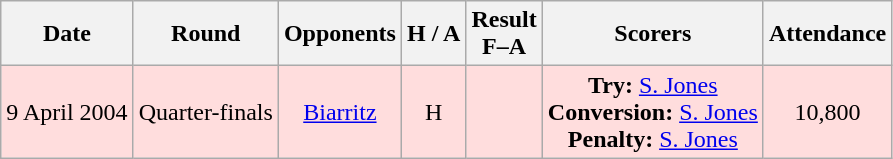<table class="wikitable" style="text-align:center">
<tr>
<th>Date</th>
<th>Round</th>
<th>Opponents</th>
<th>H / A</th>
<th>Result<br>F–A</th>
<th>Scorers</th>
<th>Attendance</th>
</tr>
<tr style="background:#ffdddd">
<td>9 April 2004</td>
<td>Quarter-finals</td>
<td><a href='#'>Biarritz</a></td>
<td>H</td>
<td></td>
<td><strong>Try:</strong> <a href='#'>S. Jones</a><br><strong>Conversion:</strong> <a href='#'>S. Jones</a><br><strong>Penalty:</strong> <a href='#'>S. Jones</a></td>
<td>10,800</td>
</tr>
</table>
